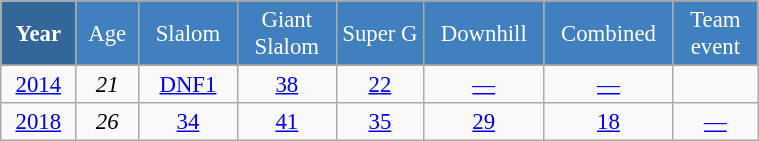<table class="wikitable" style="font-size:95%; text-align:center; border:grey solid 1px; border-collapse:collapse;" width="40%">
<tr style="background-color:#369; color:white;">
<td rowspan="2" colspan="1" width="4%"><strong>Year</strong></td>
</tr>
<tr style="background-color:#4180be; color:white;">
<td width="3%">Age</td>
<td width="5%">Slalom</td>
<td width="5%">Giant<br>Slalom</td>
<td width="5%">Super G</td>
<td width="5%">Downhill</td>
<td width="5%">Combined</td>
<td width="5%">Team event</td>
</tr>
<tr style="background-color:#8CB2D8; color:white;">
</tr>
<tr>
<td><a href='#'>2014</a></td>
<td><em>21</em></td>
<td><a href='#'>DNF1</a></td>
<td><a href='#'>38</a></td>
<td><a href='#'>22</a></td>
<td><a href='#'>—</a></td>
<td><a href='#'>—</a></td>
<td></td>
</tr>
<tr>
<td><a href='#'>2018</a></td>
<td><em>26</em></td>
<td><a href='#'>34</a></td>
<td><a href='#'>41</a></td>
<td><a href='#'>35</a></td>
<td><a href='#'>29</a></td>
<td><a href='#'>18</a></td>
<td><a href='#'>—</a></td>
</tr>
</table>
